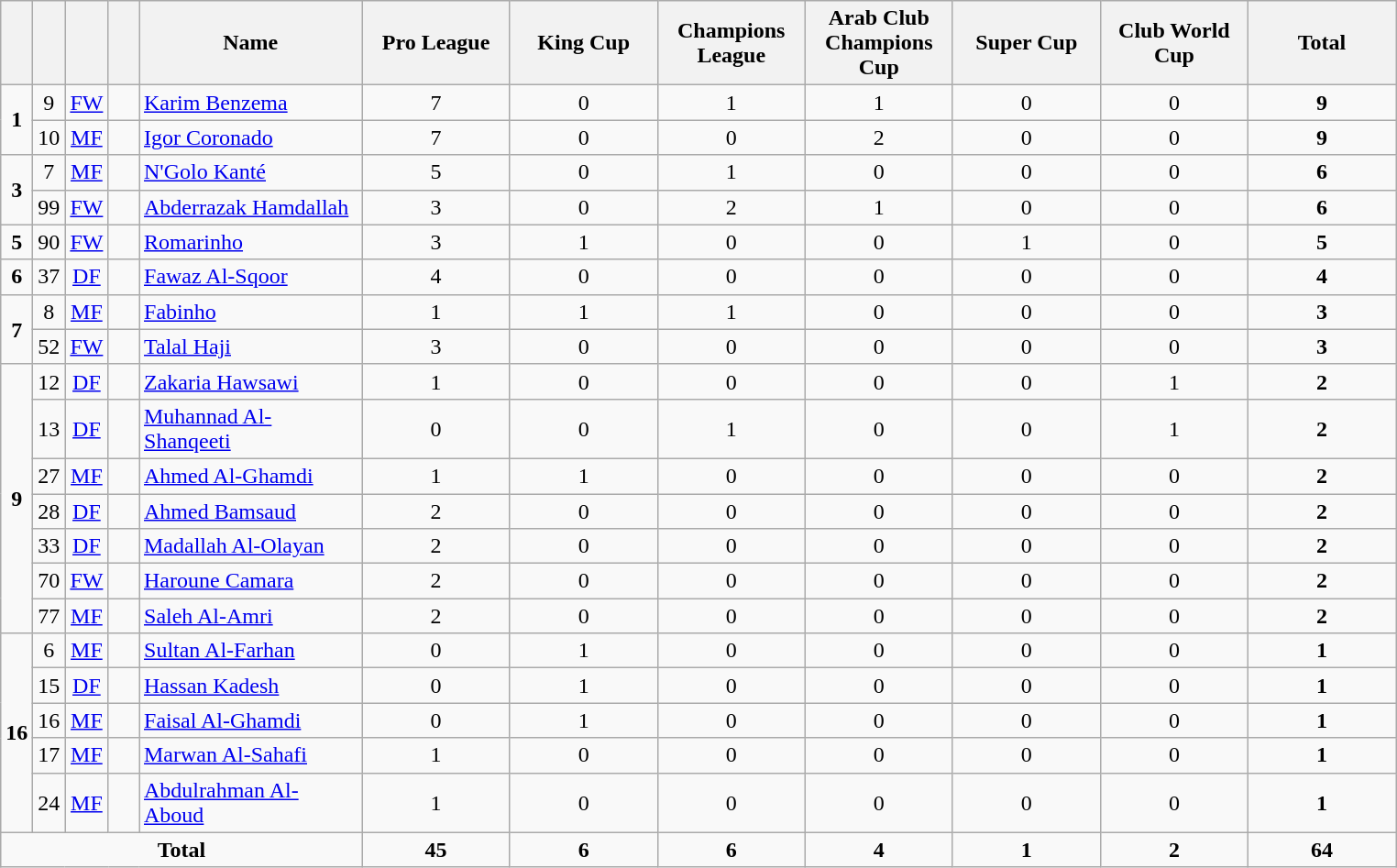<table class="wikitable" style="text-align:center">
<tr>
<th width=15></th>
<th width=15></th>
<th width=15></th>
<th width=15></th>
<th width=155>Name</th>
<th width=100>Pro League</th>
<th width=100>King Cup</th>
<th width=100>Champions League</th>
<th width=100>Arab Club Champions Cup</th>
<th width=100>Super Cup</th>
<th width=100>Club World Cup</th>
<th width=100>Total</th>
</tr>
<tr>
<td rowspan=2><strong>1</strong></td>
<td>9</td>
<td><a href='#'>FW</a></td>
<td></td>
<td align=left><a href='#'>Karim Benzema</a></td>
<td>7</td>
<td>0</td>
<td>1</td>
<td>1</td>
<td>0</td>
<td>0</td>
<td><strong>9</strong></td>
</tr>
<tr>
<td>10</td>
<td><a href='#'>MF</a></td>
<td></td>
<td align=left><a href='#'>Igor Coronado</a></td>
<td>7</td>
<td>0</td>
<td>0</td>
<td>2</td>
<td>0</td>
<td>0</td>
<td><strong>9</strong></td>
</tr>
<tr>
<td rowspan=2><strong>3</strong></td>
<td>7</td>
<td><a href='#'>MF</a></td>
<td></td>
<td align=left><a href='#'>N'Golo Kanté</a></td>
<td>5</td>
<td>0</td>
<td>1</td>
<td>0</td>
<td>0</td>
<td>0</td>
<td><strong>6</strong></td>
</tr>
<tr>
<td>99</td>
<td><a href='#'>FW</a></td>
<td></td>
<td align=left><a href='#'>Abderrazak Hamdallah</a></td>
<td>3</td>
<td>0</td>
<td>2</td>
<td>1</td>
<td>0</td>
<td>0</td>
<td><strong>6</strong></td>
</tr>
<tr>
<td><strong>5</strong></td>
<td>90</td>
<td><a href='#'>FW</a></td>
<td></td>
<td align=left><a href='#'>Romarinho</a></td>
<td>3</td>
<td>1</td>
<td>0</td>
<td>0</td>
<td>1</td>
<td>0</td>
<td><strong>5</strong></td>
</tr>
<tr>
<td><strong>6</strong></td>
<td>37</td>
<td><a href='#'>DF</a></td>
<td></td>
<td align=left><a href='#'>Fawaz Al-Sqoor</a></td>
<td>4</td>
<td>0</td>
<td>0</td>
<td>0</td>
<td>0</td>
<td>0</td>
<td><strong>4</strong></td>
</tr>
<tr>
<td rowspan=2><strong>7</strong></td>
<td>8</td>
<td><a href='#'>MF</a></td>
<td></td>
<td align=left><a href='#'>Fabinho</a></td>
<td>1</td>
<td>1</td>
<td>1</td>
<td>0</td>
<td>0</td>
<td>0</td>
<td><strong>3</strong></td>
</tr>
<tr>
<td>52</td>
<td><a href='#'>FW</a></td>
<td></td>
<td align=left><a href='#'>Talal Haji</a></td>
<td>3</td>
<td>0</td>
<td>0</td>
<td>0</td>
<td>0</td>
<td>0</td>
<td><strong>3</strong></td>
</tr>
<tr>
<td rowspan=7><strong>9</strong></td>
<td>12</td>
<td><a href='#'>DF</a></td>
<td></td>
<td align=left><a href='#'>Zakaria Hawsawi</a></td>
<td>1</td>
<td>0</td>
<td>0</td>
<td>0</td>
<td>0</td>
<td>1</td>
<td><strong>2</strong></td>
</tr>
<tr>
<td>13</td>
<td><a href='#'>DF</a></td>
<td></td>
<td align=left><a href='#'>Muhannad Al-Shanqeeti</a></td>
<td>0</td>
<td>0</td>
<td>1</td>
<td>0</td>
<td>0</td>
<td>1</td>
<td><strong>2</strong></td>
</tr>
<tr>
<td>27</td>
<td><a href='#'>MF</a></td>
<td></td>
<td align=left><a href='#'>Ahmed Al-Ghamdi</a></td>
<td>1</td>
<td>1</td>
<td>0</td>
<td>0</td>
<td>0</td>
<td>0</td>
<td><strong>2</strong></td>
</tr>
<tr>
<td>28</td>
<td><a href='#'>DF</a></td>
<td></td>
<td align=left><a href='#'>Ahmed Bamsaud</a></td>
<td>2</td>
<td>0</td>
<td>0</td>
<td>0</td>
<td>0</td>
<td>0</td>
<td><strong>2</strong></td>
</tr>
<tr>
<td>33</td>
<td><a href='#'>DF</a></td>
<td></td>
<td align=left><a href='#'>Madallah Al-Olayan</a></td>
<td>2</td>
<td>0</td>
<td>0</td>
<td>0</td>
<td>0</td>
<td>0</td>
<td><strong>2</strong></td>
</tr>
<tr>
<td>70</td>
<td><a href='#'>FW</a></td>
<td></td>
<td align=left><a href='#'>Haroune Camara</a></td>
<td>2</td>
<td>0</td>
<td>0</td>
<td>0</td>
<td>0</td>
<td>0</td>
<td><strong>2</strong></td>
</tr>
<tr>
<td>77</td>
<td><a href='#'>MF</a></td>
<td></td>
<td align=left><a href='#'>Saleh Al-Amri</a></td>
<td>2</td>
<td>0</td>
<td>0</td>
<td>0</td>
<td>0</td>
<td>0</td>
<td><strong>2</strong></td>
</tr>
<tr>
<td rowspan=5><strong>16</strong></td>
<td>6</td>
<td><a href='#'>MF</a></td>
<td></td>
<td align=left><a href='#'>Sultan Al-Farhan</a></td>
<td>0</td>
<td>1</td>
<td>0</td>
<td>0</td>
<td>0</td>
<td>0</td>
<td><strong>1</strong></td>
</tr>
<tr>
<td>15</td>
<td><a href='#'>DF</a></td>
<td></td>
<td align=left><a href='#'>Hassan Kadesh</a></td>
<td>0</td>
<td>1</td>
<td>0</td>
<td>0</td>
<td>0</td>
<td>0</td>
<td><strong>1</strong></td>
</tr>
<tr>
<td>16</td>
<td><a href='#'>MF</a></td>
<td></td>
<td align=left><a href='#'>Faisal Al-Ghamdi</a></td>
<td>0</td>
<td>1</td>
<td>0</td>
<td>0</td>
<td>0</td>
<td>0</td>
<td><strong>1</strong></td>
</tr>
<tr>
<td>17</td>
<td><a href='#'>MF</a></td>
<td></td>
<td align=left><a href='#'>Marwan Al-Sahafi</a></td>
<td>1</td>
<td>0</td>
<td>0</td>
<td>0</td>
<td>0</td>
<td>0</td>
<td><strong>1</strong></td>
</tr>
<tr>
<td>24</td>
<td><a href='#'>MF</a></td>
<td></td>
<td align=left><a href='#'>Abdulrahman Al-Aboud</a></td>
<td>1</td>
<td>0</td>
<td>0</td>
<td>0</td>
<td>0</td>
<td>0</td>
<td><strong>1</strong></td>
</tr>
<tr>
<td colspan=5><strong>Total</strong></td>
<td><strong>45</strong></td>
<td><strong>6</strong></td>
<td><strong>6</strong></td>
<td><strong>4</strong></td>
<td><strong>1</strong></td>
<td><strong>2</strong></td>
<td><strong>64</strong></td>
</tr>
</table>
